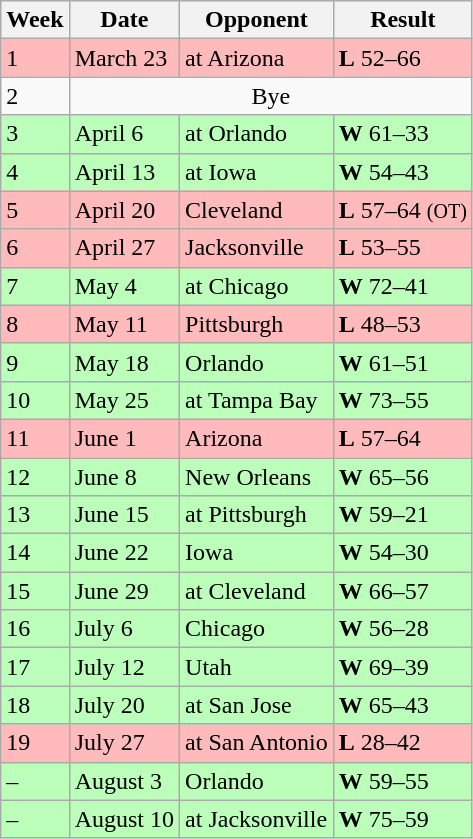<table class="wikitable">
<tr>
<th>Week</th>
<th>Date</th>
<th>Opponent</th>
<th>Result</th>
</tr>
<tr bgcolor="#ffbbbb">
<td>1</td>
<td>March 23</td>
<td>at Arizona</td>
<td><strong>L</strong> 52–66</td>
</tr>
<tr>
<td>2</td>
<td colspan="3" align="center">Bye</td>
</tr>
<tr bgcolor="#bbffbb">
<td>3</td>
<td>April 6</td>
<td>at Orlando</td>
<td><strong>W</strong> 61–33</td>
</tr>
<tr bgcolor="#bbffbb">
<td>4</td>
<td>April 13</td>
<td>at Iowa</td>
<td><strong>W</strong> 54–43</td>
</tr>
<tr bgcolor="#ffbbbb">
<td>5</td>
<td>April 20</td>
<td>Cleveland</td>
<td><strong>L</strong> 57–64 <small>(OT)</small></td>
</tr>
<tr bgcolor="#ffbbbb">
<td>6</td>
<td>April 27</td>
<td>Jacksonville</td>
<td><strong>L</strong> 53–55</td>
</tr>
<tr bgcolor="#bbffbb">
<td>7</td>
<td>May 4</td>
<td>at Chicago</td>
<td><strong>W</strong> 72–41</td>
</tr>
<tr bgcolor="#ffbbbb">
<td>8</td>
<td>May 11</td>
<td>Pittsburgh</td>
<td><strong>L</strong> 48–53</td>
</tr>
<tr bgcolor="#bbffbb">
<td>9</td>
<td>May 18</td>
<td>Orlando</td>
<td><strong>W</strong> 61–51</td>
</tr>
<tr bgcolor="#bbffbb">
<td>10</td>
<td>May 25</td>
<td>at Tampa Bay</td>
<td><strong>W</strong> 73–55</td>
</tr>
<tr bgcolor="#ffbbbb">
<td>11</td>
<td>June 1</td>
<td>Arizona</td>
<td><strong>L</strong> 57–64</td>
</tr>
<tr bgcolor="#bbffbb">
<td>12</td>
<td>June 8</td>
<td>New Orleans</td>
<td><strong>W</strong> 65–56</td>
</tr>
<tr bgcolor="#bbffbb">
<td>13</td>
<td>June 15</td>
<td>at Pittsburgh</td>
<td><strong>W</strong> 59–21</td>
</tr>
<tr bgcolor="#bbffbb">
<td>14</td>
<td>June 22</td>
<td>Iowa</td>
<td><strong>W</strong> 54–30</td>
</tr>
<tr bgcolor="#bbffbb">
<td>15</td>
<td>June 29</td>
<td>at Cleveland</td>
<td><strong>W</strong> 66–57</td>
</tr>
<tr bgcolor="#bbffbb">
<td>16</td>
<td>July 6</td>
<td>Chicago</td>
<td><strong>W</strong> 56–28</td>
</tr>
<tr bgcolor="#bbffbb">
<td>17</td>
<td>July 12</td>
<td>Utah</td>
<td><strong>W</strong> 69–39</td>
</tr>
<tr bgcolor="#bbffbb">
<td>18</td>
<td>July 20</td>
<td>at San Jose</td>
<td><strong>W</strong> 65–43</td>
</tr>
<tr bgcolor="#ffbbbb">
<td>19</td>
<td>July 27</td>
<td>at San Antonio</td>
<td><strong>L</strong> 28–42</td>
</tr>
<tr bgcolor="#bbffbb">
<td>–</td>
<td>August 3</td>
<td>Orlando</td>
<td><strong>W</strong> 59–55</td>
</tr>
<tr bgcolor="#bbffbb">
<td>–</td>
<td>August 10</td>
<td>at Jacksonville</td>
<td><strong>W</strong> 75–59</td>
</tr>
</table>
